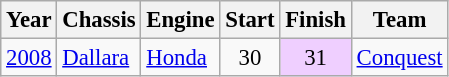<table class="wikitable" style="font-size: 95%;">
<tr>
<th>Year</th>
<th>Chassis</th>
<th>Engine</th>
<th>Start</th>
<th>Finish</th>
<th>Team</th>
</tr>
<tr>
<td><a href='#'>2008</a></td>
<td><a href='#'>Dallara</a></td>
<td><a href='#'>Honda</a></td>
<td align=center>30</td>
<td style="background:#EFCFFF;" align=center>31</td>
<td><a href='#'>Conquest</a></td>
</tr>
</table>
